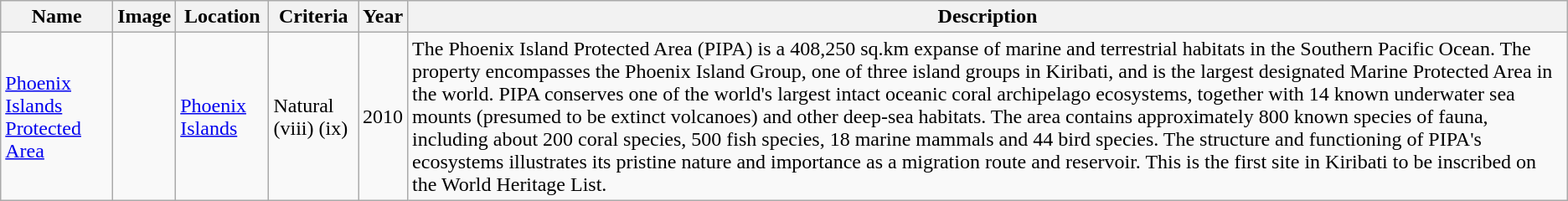<table class="wikitable sortable">
<tr>
<th>Name</th>
<th>Image</th>
<th>Location</th>
<th>Criteria</th>
<th>Year</th>
<th><strong>Description</strong></th>
</tr>
<tr>
<td><a href='#'>Phoenix Islands Protected Area</a></td>
<td></td>
<td><a href='#'>Phoenix Islands </a><br></td>
<td>Natural (viii) (ix)</td>
<td>2010</td>
<td>The Phoenix Island Protected Area (PIPA) is a 408,250 sq.km expanse of marine and terrestrial habitats in the Southern Pacific Ocean. The property encompasses the Phoenix Island Group, one of three island groups in Kiribati, and is the largest designated Marine Protected Area in the world. PIPA conserves one of the world's largest intact oceanic coral archipelago ecosystems, together with 14 known underwater sea mounts (presumed to be extinct volcanoes) and other deep-sea habitats. The area contains approximately 800 known species of fauna, including about 200 coral species, 500 fish species, 18 marine mammals and 44 bird species. The structure and functioning of PIPA's ecosystems illustrates its pristine nature and importance as a migration route and reservoir. This is the first site in Kiribati to be inscribed on the World Heritage List.</td>
</tr>
</table>
